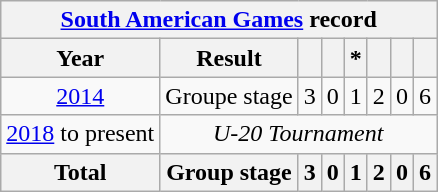<table class="wikitable" style="text-align: center;">
<tr>
<th colspan=8><a href='#'>South American Games</a> record</th>
</tr>
<tr>
<th>Year</th>
<th>Result</th>
<th></th>
<th></th>
<th>*</th>
<th></th>
<th></th>
<th></th>
</tr>
<tr>
<td> <a href='#'>2014</a></td>
<td>Groupe stage</td>
<td>3</td>
<td>0</td>
<td>1</td>
<td>2</td>
<td>0</td>
<td>6</td>
</tr>
<tr>
<td> <a href='#'>2018</a> to present</td>
<td colspan=7><em>U-20 Tournament</em></td>
</tr>
<tr>
<th>Total</th>
<th>Group stage</th>
<th>3</th>
<th>0</th>
<th>1</th>
<th>2</th>
<th>0</th>
<th>6</th>
</tr>
</table>
